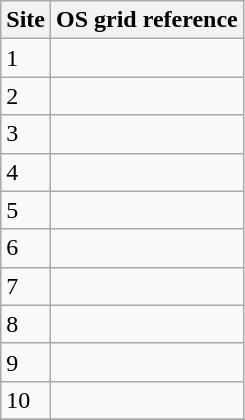<table class="wikitable">
<tr>
<th>Site</th>
<th>OS grid reference</th>
</tr>
<tr>
<td>1</td>
<td></td>
</tr>
<tr>
<td>2</td>
<td></td>
</tr>
<tr>
<td>3</td>
<td></td>
</tr>
<tr>
<td>4</td>
<td></td>
</tr>
<tr>
<td>5</td>
<td></td>
</tr>
<tr>
<td>6</td>
<td></td>
</tr>
<tr>
<td>7</td>
<td></td>
</tr>
<tr>
<td>8</td>
<td></td>
</tr>
<tr>
<td>9</td>
<td></td>
</tr>
<tr>
<td>10</td>
<td></td>
</tr>
<tr>
</tr>
</table>
